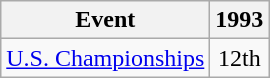<table class="wikitable" style="text-align:center">
<tr>
<th>Event</th>
<th>1993</th>
</tr>
<tr>
<td align=left><a href='#'>U.S. Championships</a></td>
<td>12th</td>
</tr>
</table>
